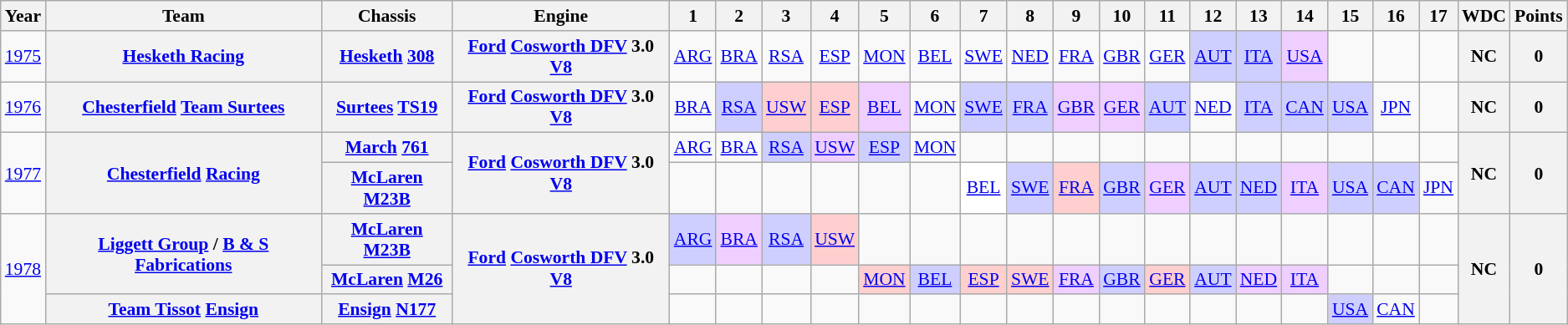<table class="wikitable" style="text-align:center; font-size:90%">
<tr>
<th>Year</th>
<th>Team</th>
<th>Chassis</th>
<th>Engine</th>
<th>1</th>
<th>2</th>
<th>3</th>
<th>4</th>
<th>5</th>
<th>6</th>
<th>7</th>
<th>8</th>
<th>9</th>
<th>10</th>
<th>11</th>
<th>12</th>
<th>13</th>
<th>14</th>
<th>15</th>
<th>16</th>
<th>17</th>
<th>WDC</th>
<th>Points</th>
</tr>
<tr>
<td><a href='#'>1975</a></td>
<th><a href='#'>Hesketh Racing</a></th>
<th><a href='#'>Hesketh</a> <a href='#'>308</a></th>
<th><a href='#'>Ford</a> <a href='#'>Cosworth DFV</a> 3.0 <a href='#'>V8</a></th>
<td><a href='#'>ARG</a></td>
<td><a href='#'>BRA</a></td>
<td><a href='#'>RSA</a></td>
<td><a href='#'>ESP</a></td>
<td><a href='#'>MON</a></td>
<td><a href='#'>BEL</a></td>
<td><a href='#'>SWE</a></td>
<td><a href='#'>NED</a></td>
<td><a href='#'>FRA</a></td>
<td><a href='#'>GBR</a></td>
<td><a href='#'>GER</a></td>
<td style="background:#cfcfff;"><a href='#'>AUT</a><br></td>
<td style="background:#cfcfff;"><a href='#'>ITA</a><br></td>
<td style="background:#efcfff;"><a href='#'>USA</a><br></td>
<td></td>
<td></td>
<td></td>
<th>NC</th>
<th>0</th>
</tr>
<tr>
<td><a href='#'>1976</a></td>
<th><a href='#'>Chesterfield</a> <a href='#'>Team Surtees</a></th>
<th><a href='#'>Surtees</a> <a href='#'>TS19</a></th>
<th><a href='#'>Ford</a> <a href='#'>Cosworth DFV</a> 3.0 <a href='#'>V8</a></th>
<td><a href='#'>BRA</a></td>
<td style="background:#cfcfff;"><a href='#'>RSA</a><br></td>
<td style="background:#ffcfcf;"><a href='#'>USW</a><br></td>
<td style="background:#ffcfcf;"><a href='#'>ESP</a><br></td>
<td style="background:#efcfff;"><a href='#'>BEL</a><br></td>
<td><a href='#'>MON</a></td>
<td style="background:#cfcfff;"><a href='#'>SWE</a><br></td>
<td style="background:#cfcfff;"><a href='#'>FRA</a><br></td>
<td style="background:#efcfff;"><a href='#'>GBR</a><br></td>
<td style="background:#efcfff;"><a href='#'>GER</a><br></td>
<td style="background:#cfcfff;"><a href='#'>AUT</a><br></td>
<td><a href='#'>NED</a></td>
<td style="background:#cfcfff;"><a href='#'>ITA</a><br></td>
<td style="background:#cfcfff;"><a href='#'>CAN</a><br></td>
<td style="background:#cfcfff;"><a href='#'>USA</a><br></td>
<td><a href='#'>JPN</a></td>
<td></td>
<th>NC</th>
<th>0</th>
</tr>
<tr>
<td rowspan=2><a href='#'>1977</a></td>
<th rowspan=2><a href='#'>Chesterfield</a> <a href='#'>Racing</a></th>
<th><a href='#'>March</a> <a href='#'>761</a></th>
<th rowspan=2><a href='#'>Ford</a> <a href='#'>Cosworth DFV</a> 3.0 <a href='#'>V8</a></th>
<td><a href='#'>ARG</a></td>
<td><a href='#'>BRA</a></td>
<td style="background:#cfcfff;"><a href='#'>RSA</a><br></td>
<td style="background:#efcfff;"><a href='#'>USW</a><br></td>
<td style="background:#cfcfff;"><a href='#'>ESP</a><br></td>
<td><a href='#'>MON</a></td>
<td></td>
<td></td>
<td></td>
<td></td>
<td></td>
<td></td>
<td></td>
<td></td>
<td></td>
<td></td>
<td></td>
<th rowspan=2>NC</th>
<th rowspan=2>0</th>
</tr>
<tr>
<th><a href='#'>McLaren</a> <a href='#'>M23B</a></th>
<td></td>
<td></td>
<td></td>
<td></td>
<td></td>
<td></td>
<td style="background:white;"><a href='#'>BEL</a><br></td>
<td style="background:#cfcfff;"><a href='#'>SWE</a><br></td>
<td style="background:#ffcfcf;"><a href='#'>FRA</a><br></td>
<td style="background:#cfcfff;"><a href='#'>GBR</a><br></td>
<td style="background:#efcfff;"><a href='#'>GER</a><br></td>
<td style="background:#cfcfff;"><a href='#'>AUT</a><br></td>
<td style="background:#cfcfff;"><a href='#'>NED</a><br></td>
<td style="background:#efcfff;"><a href='#'>ITA</a><br></td>
<td style="background:#cfcfff;"><a href='#'>USA</a><br></td>
<td style="background:#cfcfff;"><a href='#'>CAN</a><br></td>
<td><a href='#'>JPN</a></td>
</tr>
<tr>
<td rowspan=3><a href='#'>1978</a></td>
<th rowspan=2><a href='#'>Liggett Group</a> / <a href='#'>B & S Fabrications</a></th>
<th><a href='#'>McLaren</a> <a href='#'>M23B</a></th>
<th rowspan=3><a href='#'>Ford</a> <a href='#'>Cosworth DFV</a> 3.0 <a href='#'>V8</a></th>
<td style="background:#cfcfff;"><a href='#'>ARG</a><br></td>
<td style="background:#efcfff;"><a href='#'>BRA</a><br></td>
<td style="background:#cfcfff;"><a href='#'>RSA</a><br></td>
<td style="background:#ffcfcf;"><a href='#'>USW</a><br></td>
<td></td>
<td></td>
<td></td>
<td></td>
<td></td>
<td></td>
<td></td>
<td></td>
<td></td>
<td></td>
<td></td>
<td></td>
<td></td>
<th rowspan=3>NC</th>
<th rowspan=3>0</th>
</tr>
<tr>
<th><a href='#'>McLaren</a> <a href='#'>M26</a></th>
<td></td>
<td></td>
<td></td>
<td></td>
<td style="background:#ffcfcf;"><a href='#'>MON</a><br></td>
<td style="background:#cfcfff;"><a href='#'>BEL</a><br></td>
<td style="background:#ffcfcf;"><a href='#'>ESP</a><br></td>
<td style="background:#ffcfcf;"><a href='#'>SWE</a><br></td>
<td style="background:#efcfff;"><a href='#'>FRA</a><br></td>
<td style="background:#cfcfff;"><a href='#'>GBR</a><br></td>
<td style="background:#ffcfcf;"><a href='#'>GER</a><br></td>
<td style="background:#cfcfff;"><a href='#'>AUT</a><br></td>
<td style="background:#efcfff;"><a href='#'>NED</a><br></td>
<td style="background:#efcfff;"><a href='#'>ITA</a><br></td>
<td></td>
<td></td>
<td></td>
</tr>
<tr>
<th><a href='#'>Team Tissot</a> <a href='#'>Ensign</a></th>
<th><a href='#'>Ensign</a> <a href='#'>N177</a></th>
<td></td>
<td></td>
<td></td>
<td></td>
<td></td>
<td></td>
<td></td>
<td></td>
<td></td>
<td></td>
<td></td>
<td></td>
<td></td>
<td></td>
<td style="background:#cfcfff;"><a href='#'>USA</a><br></td>
<td><a href='#'>CAN</a></td>
<td></td>
</tr>
</table>
